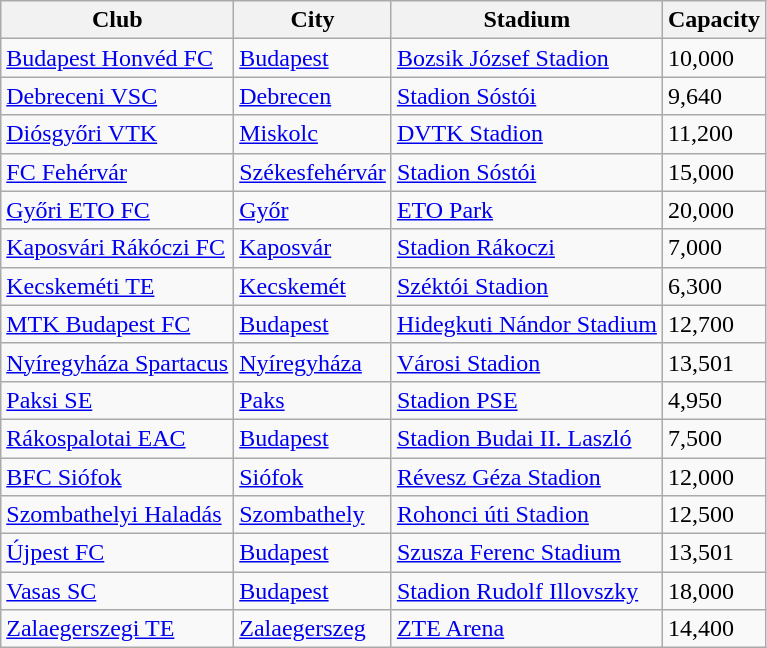<table class="wikitable sortable">
<tr>
<th>Club</th>
<th>City</th>
<th>Stadium</th>
<th>Capacity</th>
</tr>
<tr>
<td><a href='#'>Budapest Honvéd FC</a></td>
<td><a href='#'>Budapest</a></td>
<td><a href='#'>Bozsik József Stadion</a></td>
<td>10,000</td>
</tr>
<tr>
<td><a href='#'>Debreceni VSC</a></td>
<td><a href='#'>Debrecen</a></td>
<td><a href='#'>Stadion Sóstói</a></td>
<td>9,640</td>
</tr>
<tr>
<td><a href='#'>Diósgyőri VTK</a></td>
<td><a href='#'>Miskolc</a></td>
<td><a href='#'>DVTK Stadion</a></td>
<td>11,200</td>
</tr>
<tr>
<td><a href='#'>FC Fehérvár</a></td>
<td><a href='#'>Székesfehérvár</a></td>
<td><a href='#'>Stadion Sóstói</a></td>
<td>15,000</td>
</tr>
<tr>
<td><a href='#'>Győri ETO FC</a></td>
<td><a href='#'>Győr</a></td>
<td><a href='#'>ETO Park</a></td>
<td>20,000</td>
</tr>
<tr>
<td><a href='#'>Kaposvári Rákóczi FC</a></td>
<td><a href='#'>Kaposvár</a></td>
<td><a href='#'>Stadion Rákoczi</a></td>
<td>7,000</td>
</tr>
<tr>
<td><a href='#'>Kecskeméti TE</a></td>
<td><a href='#'>Kecskemét</a></td>
<td><a href='#'>Széktói Stadion</a></td>
<td>6,300</td>
</tr>
<tr>
<td><a href='#'>MTK Budapest FC</a></td>
<td><a href='#'>Budapest</a></td>
<td><a href='#'>Hidegkuti Nándor Stadium</a></td>
<td>12,700</td>
</tr>
<tr>
<td><a href='#'>Nyíregyháza Spartacus</a></td>
<td><a href='#'>Nyíregyháza</a></td>
<td><a href='#'>Városi Stadion</a></td>
<td>13,501</td>
</tr>
<tr>
<td><a href='#'>Paksi SE</a></td>
<td><a href='#'>Paks</a></td>
<td><a href='#'>Stadion PSE</a></td>
<td>4,950</td>
</tr>
<tr>
<td><a href='#'>Rákospalotai EAC</a></td>
<td><a href='#'>Budapest</a></td>
<td><a href='#'>Stadion Budai II. Laszló</a></td>
<td>7,500</td>
</tr>
<tr>
<td><a href='#'>BFC Siófok</a></td>
<td><a href='#'>Siófok</a></td>
<td><a href='#'>Révesz Géza Stadion</a></td>
<td>12,000</td>
</tr>
<tr>
<td><a href='#'>Szombathelyi Haladás</a></td>
<td><a href='#'>Szombathely</a></td>
<td><a href='#'>Rohonci úti Stadion</a></td>
<td>12,500</td>
</tr>
<tr>
<td><a href='#'>Újpest FC</a></td>
<td><a href='#'>Budapest</a></td>
<td><a href='#'>Szusza Ferenc Stadium</a></td>
<td>13,501</td>
</tr>
<tr>
<td><a href='#'>Vasas SC</a></td>
<td><a href='#'>Budapest</a></td>
<td><a href='#'>Stadion Rudolf Illovszky</a></td>
<td>18,000</td>
</tr>
<tr>
<td><a href='#'>Zalaegerszegi TE</a></td>
<td><a href='#'>Zalaegerszeg</a></td>
<td><a href='#'>ZTE Arena</a></td>
<td>14,400</td>
</tr>
</table>
